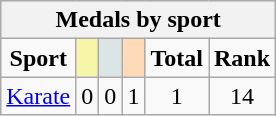<table class="wikitable" style="font-size:100%;">
<tr align=center style="background:#efefef;">
<th colspan=7><strong>Medals by sport</strong></th>
</tr>
<tr align=center align=center>
<td><strong>Sport</strong></td>
<td style="background:#f7f6a8;"></td>
<td style="background:#dce5e5;"></td>
<td style="background:#ffdab9;"></td>
<td><strong>Total</strong></td>
<td><strong>Rank</strong></td>
</tr>
<tr align=center align=center>
<td align=left><a href='#'>Karate</a></td>
<td>0</td>
<td>0</td>
<td>1</td>
<td>1</td>
<td>14</td>
</tr>
</table>
